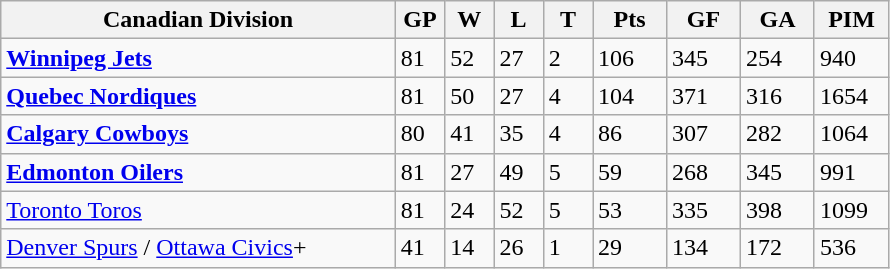<table class="wikitable">
<tr>
<th bgcolor="#DDDDFF" width="40%">Canadian Division</th>
<th bgcolor="#DDDDFF" width="5%">GP</th>
<th bgcolor="#DDDDFF" width="5%">W</th>
<th bgcolor="#DDDDFF" width="5%">L</th>
<th bgcolor="#DDDDFF" width="5%">T</th>
<th bgcolor="#DDDDFF" width="7.5%">Pts</th>
<th bgcolor="#DDDDFF" width="7.5%">GF</th>
<th bgcolor="#DDDDFF" width="7.5%">GA</th>
<th bgcolor="#DDDDFF" width="7.5%">PIM</th>
</tr>
<tr>
<td><strong><a href='#'>Winnipeg Jets</a></strong></td>
<td>81</td>
<td>52</td>
<td>27</td>
<td>2</td>
<td>106</td>
<td>345</td>
<td>254</td>
<td>940</td>
</tr>
<tr>
<td><strong><a href='#'>Quebec Nordiques</a></strong></td>
<td>81</td>
<td>50</td>
<td>27</td>
<td>4</td>
<td>104</td>
<td>371</td>
<td>316</td>
<td>1654</td>
</tr>
<tr>
<td><strong><a href='#'>Calgary Cowboys</a></strong></td>
<td>80</td>
<td>41</td>
<td>35</td>
<td>4</td>
<td>86</td>
<td>307</td>
<td>282</td>
<td>1064</td>
</tr>
<tr>
<td><strong><a href='#'>Edmonton Oilers</a></strong></td>
<td>81</td>
<td>27</td>
<td>49</td>
<td>5</td>
<td>59</td>
<td>268</td>
<td>345</td>
<td>991</td>
</tr>
<tr>
<td><a href='#'>Toronto Toros</a></td>
<td>81</td>
<td>24</td>
<td>52</td>
<td>5</td>
<td>53</td>
<td>335</td>
<td>398</td>
<td>1099</td>
</tr>
<tr>
<td><a href='#'>Denver Spurs</a> / <a href='#'>Ottawa Civics</a>+</td>
<td>41</td>
<td>14</td>
<td>26</td>
<td>1</td>
<td>29</td>
<td>134</td>
<td>172</td>
<td>536</td>
</tr>
</table>
